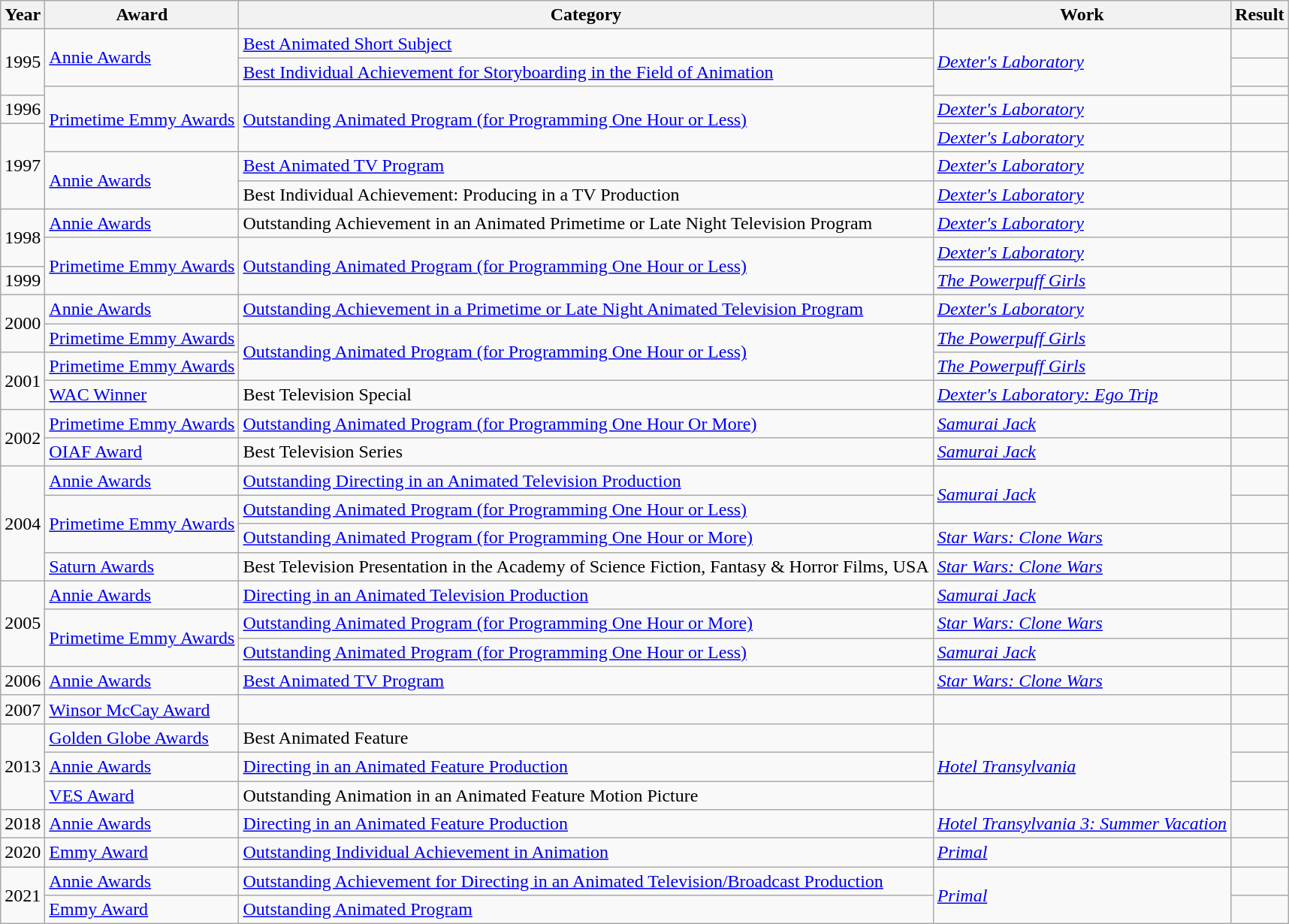<table class="wikitable sortable">
<tr>
<th>Year</th>
<th>Award</th>
<th>Category</th>
<th>Work</th>
<th>Result</th>
</tr>
<tr>
<td rowspan="3">1995</td>
<td rowspan="2"><a href='#'>Annie Awards</a></td>
<td><a href='#'>Best Animated Short Subject</a></td>
<td rowspan="3"><em><a href='#'>Dexter's Laboratory</a></em></td>
<td></td>
</tr>
<tr>
<td><a href='#'>Best Individual Achievement for Storyboarding in the Field of Animation</a></td>
<td></td>
</tr>
<tr>
<td rowspan="3"><a href='#'>Primetime Emmy Awards</a></td>
<td rowspan="3"><a href='#'>Outstanding Animated Program (for Programming One Hour or Less)</a></td>
<td></td>
</tr>
<tr>
<td>1996</td>
<td><em><a href='#'>Dexter's Laboratory</a></em><br></td>
<td></td>
</tr>
<tr>
<td rowspan="3">1997</td>
<td><em><a href='#'>Dexter's Laboratory</a></em><br></td>
<td></td>
</tr>
<tr>
<td rowspan="2"><a href='#'>Annie Awards</a></td>
<td><a href='#'>Best Animated TV Program</a></td>
<td><em><a href='#'>Dexter's Laboratory</a></em></td>
<td></td>
</tr>
<tr>
<td>Best Individual Achievement: Producing in a TV Production</td>
<td><em><a href='#'>Dexter's Laboratory</a></em><br></td>
<td></td>
</tr>
<tr>
<td rowspan="2">1998</td>
<td><a href='#'>Annie Awards</a></td>
<td>Outstanding Achievement in an Animated Primetime or Late Night Television Program</td>
<td><em><a href='#'>Dexter's Laboratory</a></em></td>
<td></td>
</tr>
<tr>
<td rowspan="2"><a href='#'>Primetime Emmy Awards</a></td>
<td rowspan="2"><a href='#'>Outstanding Animated Program (for Programming One Hour or Less)</a></td>
<td><em><a href='#'>Dexter's Laboratory</a></em><br></td>
<td></td>
</tr>
<tr>
<td>1999</td>
<td><em><a href='#'>The Powerpuff Girls</a></em><br></td>
<td></td>
</tr>
<tr>
<td rowspan="2">2000</td>
<td><a href='#'>Annie Awards</a></td>
<td><a href='#'>Outstanding Achievement in a Primetime or Late Night Animated Television Program</a></td>
<td><em><a href='#'>Dexter's Laboratory</a></em></td>
<td></td>
</tr>
<tr>
<td><a href='#'>Primetime Emmy Awards</a></td>
<td rowspan="2"><a href='#'>Outstanding Animated Program (for Programming One Hour or Less)</a></td>
<td><em><a href='#'>The Powerpuff Girls</a></em><br></td>
<td></td>
</tr>
<tr>
<td rowspan="2">2001</td>
<td><a href='#'>Primetime Emmy Awards</a></td>
<td><em><a href='#'>The Powerpuff Girls</a></em><br></td>
<td></td>
</tr>
<tr>
<td><a href='#'>WAC Winner</a></td>
<td>Best Television Special</td>
<td><em><a href='#'>Dexter's Laboratory: Ego Trip</a></em></td>
<td></td>
</tr>
<tr>
<td rowspan="2">2002</td>
<td><a href='#'>Primetime Emmy Awards</a></td>
<td><a href='#'>Outstanding Animated Program (for Programming One Hour Or More)</a></td>
<td><em><a href='#'>Samurai Jack</a></em><br></td>
<td></td>
</tr>
<tr>
<td><a href='#'>OIAF Award</a></td>
<td>Best Television Series</td>
<td><em><a href='#'>Samurai Jack</a></em><br></td>
<td></td>
</tr>
<tr>
<td rowspan="4">2004</td>
<td><a href='#'>Annie Awards</a></td>
<td><a href='#'>Outstanding Directing in an Animated Television Production</a></td>
<td rowspan="2"><em><a href='#'>Samurai Jack</a></em><br></td>
<td></td>
</tr>
<tr>
<td rowspan="2"><a href='#'>Primetime Emmy Awards</a></td>
<td><a href='#'>Outstanding Animated Program (for Programming One Hour or Less)</a></td>
<td></td>
</tr>
<tr>
<td><a href='#'>Outstanding Animated Program (for Programming One Hour or More)</a></td>
<td><em><a href='#'>Star Wars: Clone Wars</a></em><br></td>
<td></td>
</tr>
<tr>
<td><a href='#'>Saturn Awards</a></td>
<td>Best Television Presentation in the Academy of Science Fiction, Fantasy & Horror Films, USA</td>
<td><em><a href='#'>Star Wars: Clone Wars</a></em></td>
<td></td>
</tr>
<tr>
<td rowspan="3">2005</td>
<td><a href='#'>Annie Awards</a></td>
<td><a href='#'>Directing in an Animated Television Production</a></td>
<td><em><a href='#'>Samurai Jack</a></em><br></td>
<td></td>
</tr>
<tr>
<td rowspan="2"><a href='#'>Primetime Emmy Awards</a></td>
<td><a href='#'>Outstanding Animated Program (for Programming One Hour or More)</a></td>
<td><em><a href='#'>Star Wars: Clone Wars</a></em><br></td>
<td></td>
</tr>
<tr>
<td><a href='#'>Outstanding Animated Program (for Programming One Hour or Less)</a></td>
<td><em><a href='#'>Samurai Jack</a></em><br></td>
<td></td>
</tr>
<tr>
<td>2006</td>
<td><a href='#'>Annie Awards</a></td>
<td><a href='#'>Best Animated TV Program</a></td>
<td><em><a href='#'>Star Wars: Clone Wars</a></em><br></td>
<td></td>
</tr>
<tr>
<td>2007</td>
<td><a href='#'>Winsor McCay Award</a></td>
<td></td>
<td></td>
<td></td>
</tr>
<tr>
<td rowspan="3">2013</td>
<td><a href='#'>Golden Globe Awards</a></td>
<td>Best Animated Feature</td>
<td rowspan="3"><em><a href='#'>Hotel Transylvania</a></em></td>
<td></td>
</tr>
<tr>
<td><a href='#'>Annie Awards</a></td>
<td><a href='#'>Directing in an Animated Feature Production</a></td>
<td></td>
</tr>
<tr>
<td><a href='#'>VES Award</a></td>
<td>Outstanding Animation in an Animated Feature Motion Picture</td>
<td></td>
</tr>
<tr>
<td>2018</td>
<td><a href='#'>Annie Awards</a></td>
<td><a href='#'>Directing in an Animated Feature Production</a></td>
<td><em><a href='#'>Hotel Transylvania 3: Summer Vacation</a></em></td>
<td></td>
</tr>
<tr>
<td>2020</td>
<td><a href='#'>Emmy Award</a></td>
<td><a href='#'>Outstanding Individual Achievement in Animation</a></td>
<td><em><a href='#'>Primal</a></em><br></td>
<td></td>
</tr>
<tr>
<td rowspan="2">2021</td>
<td><a href='#'>Annie Awards</a></td>
<td><a href='#'>Outstanding Achievement for Directing in an Animated Television/Broadcast Production</a></td>
<td rowspan="2"><em><a href='#'>Primal</a></em><br></td>
<td></td>
</tr>
<tr>
<td><a href='#'>Emmy Award</a></td>
<td><a href='#'>Outstanding Animated Program</a></td>
<td></td>
</tr>
</table>
